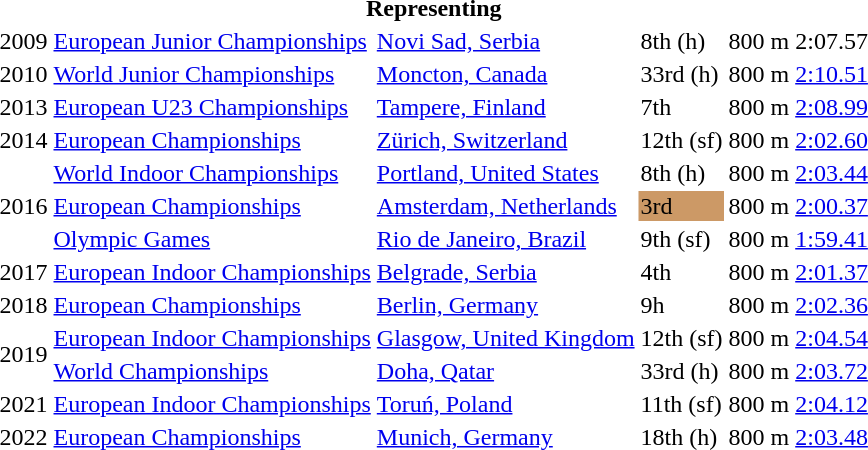<table>
<tr>
<th colspan="6">Representing </th>
</tr>
<tr>
<td>2009</td>
<td><a href='#'>European Junior Championships</a></td>
<td><a href='#'>Novi Sad, Serbia</a></td>
<td>8th (h)</td>
<td>800 m</td>
<td>2:07.57</td>
</tr>
<tr>
<td>2010</td>
<td><a href='#'>World Junior Championships</a></td>
<td><a href='#'>Moncton, Canada</a></td>
<td>33rd (h)</td>
<td>800 m</td>
<td><a href='#'>2:10.51</a></td>
</tr>
<tr>
<td>2013</td>
<td><a href='#'>European U23 Championships</a></td>
<td><a href='#'>Tampere, Finland</a></td>
<td>7th</td>
<td>800 m</td>
<td><a href='#'>2:08.99</a></td>
</tr>
<tr>
<td>2014</td>
<td><a href='#'>European Championships</a></td>
<td><a href='#'>Zürich, Switzerland</a></td>
<td>12th (sf)</td>
<td>800 m</td>
<td><a href='#'>2:02.60</a></td>
</tr>
<tr>
<td rowspan=3>2016</td>
<td><a href='#'>World Indoor Championships</a></td>
<td><a href='#'>Portland, United States</a></td>
<td>8th (h)</td>
<td>800 m</td>
<td><a href='#'>2:03.44</a></td>
</tr>
<tr>
<td><a href='#'>European Championships</a></td>
<td><a href='#'>Amsterdam, Netherlands</a></td>
<td bgcolor=CC9966>3rd</td>
<td>800 m</td>
<td><a href='#'>2:00.37</a></td>
</tr>
<tr>
<td><a href='#'>Olympic Games</a></td>
<td><a href='#'>Rio de Janeiro, Brazil</a></td>
<td>9th (sf)</td>
<td>800 m</td>
<td><a href='#'>1:59.41</a></td>
</tr>
<tr>
<td>2017</td>
<td><a href='#'>European Indoor Championships</a></td>
<td><a href='#'>Belgrade, Serbia</a></td>
<td>4th</td>
<td>800 m</td>
<td><a href='#'>2:01.37</a></td>
</tr>
<tr>
<td>2018</td>
<td><a href='#'>European Championships</a></td>
<td><a href='#'>Berlin, Germany</a></td>
<td>9h</td>
<td>800 m</td>
<td><a href='#'>2:02.36</a></td>
</tr>
<tr>
<td rowspan=2>2019</td>
<td><a href='#'>European Indoor Championships</a></td>
<td><a href='#'>Glasgow, United Kingdom</a></td>
<td>12th (sf)</td>
<td>800 m</td>
<td><a href='#'>2:04.54</a></td>
</tr>
<tr>
<td><a href='#'>World Championships</a></td>
<td><a href='#'>Doha, Qatar</a></td>
<td>33rd (h)</td>
<td>800 m</td>
<td><a href='#'>2:03.72</a></td>
</tr>
<tr>
<td>2021</td>
<td><a href='#'>European Indoor Championships</a></td>
<td><a href='#'>Toruń, Poland</a></td>
<td>11th (sf)</td>
<td>800 m</td>
<td><a href='#'>2:04.12</a></td>
</tr>
<tr>
<td>2022</td>
<td><a href='#'>European Championships</a></td>
<td><a href='#'>Munich, Germany</a></td>
<td>18th (h)</td>
<td>800 m</td>
<td><a href='#'>2:03.48</a></td>
</tr>
</table>
